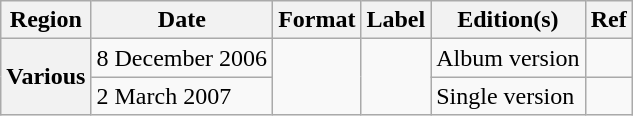<table class="wikitable plainrowheaders">
<tr>
<th scope="col">Region</th>
<th scope="col">Date</th>
<th scope="col">Format</th>
<th scope="col">Label</th>
<th scope="col">Edition(s)</th>
<th scope="col">Ref</th>
</tr>
<tr>
<th rowspan="2" scope="row">Various</th>
<td>8 December 2006</td>
<td rowspan="2"></td>
<td rowspan="2"></td>
<td>Album version</td>
<td></td>
</tr>
<tr>
<td>2 March 2007</td>
<td>Single version</td>
<td></td>
</tr>
</table>
